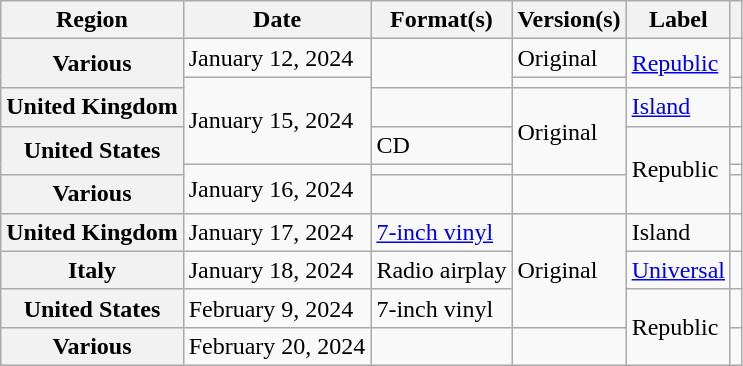<table class="wikitable plainrowheaders">
<tr>
<th scope="col">Region</th>
<th scope="col">Date</th>
<th scope="col">Format(s)</th>
<th scope="col">Version(s)</th>
<th scope="col">Label</th>
<th scope="col"></th>
</tr>
<tr>
<th rowspan="2" scope="row">Various</th>
<td>January 12, 2024</td>
<td rowspan="2"></td>
<td>Original</td>
<td rowspan="2"><a href='#'>Republic</a></td>
<td style="text-align:center;"></td>
</tr>
<tr>
<td rowspan="3">January 15, 2024</td>
<td></td>
<td style="text-align:center;"></td>
</tr>
<tr>
<th scope="row">United Kingdom</th>
<td></td>
<td rowspan="3">Original</td>
<td><a href='#'>Island</a></td>
<td style="text-align:center;"></td>
</tr>
<tr>
<th rowspan="2" scope="row">United States</th>
<td>CD</td>
<td rowspan="3">Republic</td>
<td style="text-align:center;"></td>
</tr>
<tr>
<td rowspan="2">January 16, 2024</td>
<td></td>
<td style="text-align:center;"></td>
</tr>
<tr>
<th scope="row">Various</th>
<td></td>
<td></td>
<td style="text-align:center;"></td>
</tr>
<tr>
<th scope="row">United Kingdom</th>
<td>January 17, 2024</td>
<td><a href='#'>7-inch vinyl</a></td>
<td rowspan="3">Original</td>
<td>Island</td>
<td style="text-align:center;"></td>
</tr>
<tr>
<th scope="row">Italy</th>
<td>January 18, 2024</td>
<td>Radio airplay</td>
<td><a href='#'>Universal</a></td>
<td style="text-align:center;"></td>
</tr>
<tr>
<th scope="row">United States</th>
<td>February 9, 2024</td>
<td>7-inch vinyl</td>
<td rowspan="2">Republic</td>
<td style="text-align:center;"></td>
</tr>
<tr>
<th scope="row">Various</th>
<td>February 20, 2024</td>
<td></td>
<td></td>
<td style="text-align:center;"></td>
</tr>
</table>
